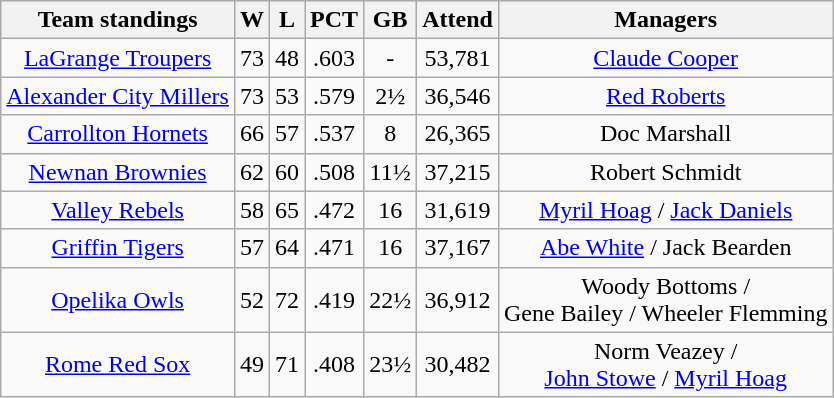<table class="wikitable" style="text-align:center">
<tr>
<th>Team standings</th>
<th>W</th>
<th>L</th>
<th>PCT</th>
<th>GB</th>
<th>Attend</th>
<th>Managers</th>
</tr>
<tr>
<td><a href='#'>LaGrange Troupers</a></td>
<td>73</td>
<td>48</td>
<td>.603</td>
<td>-</td>
<td>53,781</td>
<td><a href='#'>Claude Cooper</a></td>
</tr>
<tr>
<td><a href='#'>Alexander City Millers</a></td>
<td>73</td>
<td>53</td>
<td>.579</td>
<td>2½</td>
<td>36,546</td>
<td><a href='#'>Red Roberts</a></td>
</tr>
<tr>
<td><a href='#'>Carrollton Hornets</a></td>
<td>66</td>
<td>57</td>
<td>.537</td>
<td>8</td>
<td>26,365</td>
<td>Doc Marshall</td>
</tr>
<tr>
<td><a href='#'>Newnan Brownies</a></td>
<td>62</td>
<td>60</td>
<td>.508</td>
<td>11½</td>
<td>37,215</td>
<td>Robert Schmidt</td>
</tr>
<tr>
<td><a href='#'>Valley Rebels</a></td>
<td>58</td>
<td>65</td>
<td>.472</td>
<td>16</td>
<td>31,619</td>
<td><a href='#'>Myril Hoag</a> / <a href='#'>Jack Daniels</a></td>
</tr>
<tr>
<td><a href='#'>Griffin Tigers</a></td>
<td>57</td>
<td>64</td>
<td>.471</td>
<td>16</td>
<td>37,167</td>
<td><a href='#'>Abe White</a> / Jack Bearden</td>
</tr>
<tr>
<td><a href='#'>Opelika Owls</a></td>
<td>52</td>
<td>72</td>
<td>.419</td>
<td>22½</td>
<td>36,912</td>
<td>Woody Bottoms /<br>Gene Bailey / Wheeler Flemming</td>
</tr>
<tr>
<td><a href='#'>Rome Red Sox</a></td>
<td>49</td>
<td>71</td>
<td>.408</td>
<td>23½</td>
<td>30,482</td>
<td>Norm Veazey /<br> <a href='#'>John Stowe</a> / <a href='#'>Myril Hoag</a></td>
</tr>
</table>
